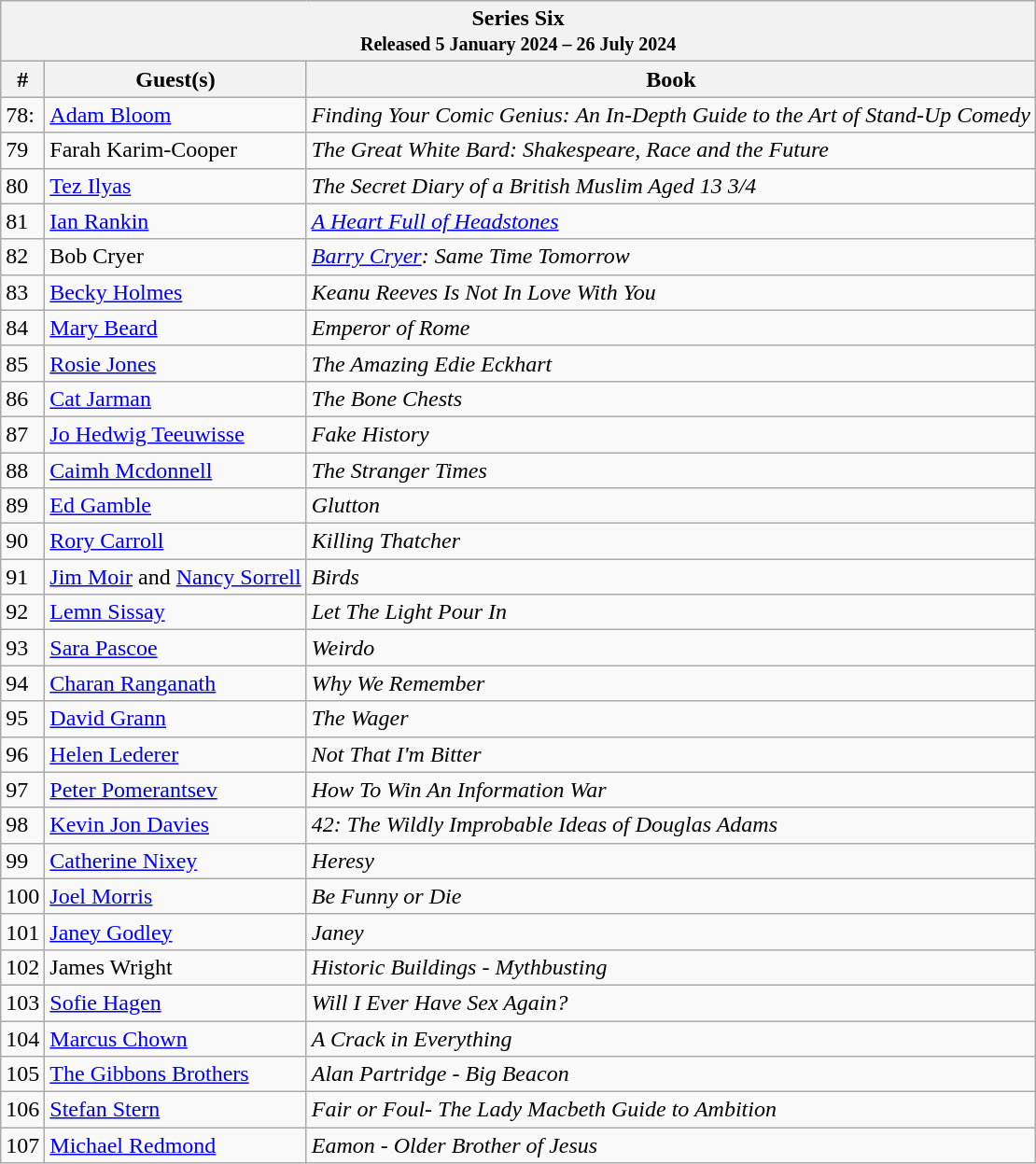<table class="wikitable">
<tr>
<th colspan="3">Series Six<br><small>Released 5 January 2024 – 26 July 2024</small></th>
</tr>
<tr>
<th>#</th>
<th>Guest(s)</th>
<th>Book</th>
</tr>
<tr>
<td>78:</td>
<td><a href='#'>Adam Bloom</a></td>
<td><em>Finding Your Comic Genius: An In-Depth Guide to the Art of Stand-Up Comedy</em></td>
</tr>
<tr>
<td>79</td>
<td>Farah Karim-Cooper</td>
<td><em>The Great White Bard: Shakespeare, Race and the Future</em></td>
</tr>
<tr>
<td>80</td>
<td><a href='#'>Tez Ilyas</a></td>
<td><em>The Secret Diary of a British Muslim Aged 13 3/4</em></td>
</tr>
<tr>
<td>81</td>
<td><a href='#'>Ian Rankin</a></td>
<td><em><a href='#'>A Heart Full of Headstones</a></em></td>
</tr>
<tr>
<td>82</td>
<td>Bob Cryer</td>
<td><em><a href='#'>Barry Cryer</a>: Same Time Tomorrow</em></td>
</tr>
<tr>
<td>83</td>
<td><a href='#'>Becky Holmes</a></td>
<td><em>Keanu Reeves Is Not In Love With You</em></td>
</tr>
<tr>
<td>84</td>
<td><a href='#'>Mary Beard</a></td>
<td><em>Emperor of Rome</em></td>
</tr>
<tr>
<td>85</td>
<td><a href='#'>Rosie Jones</a></td>
<td><em>The Amazing Edie Eckhart</em></td>
</tr>
<tr>
<td>86</td>
<td><a href='#'>Cat Jarman</a></td>
<td><em>The Bone Chests</em></td>
</tr>
<tr>
<td>87</td>
<td><a href='#'>Jo Hedwig Teeuwisse</a></td>
<td><em>Fake History</em></td>
</tr>
<tr>
<td>88</td>
<td><a href='#'>Caimh Mcdonnell</a></td>
<td><em>The Stranger Times</em></td>
</tr>
<tr>
<td>89</td>
<td><a href='#'>Ed Gamble</a></td>
<td><em>Glutton</em></td>
</tr>
<tr>
<td>90</td>
<td><a href='#'>Rory Carroll</a></td>
<td><em>Killing Thatcher</em></td>
</tr>
<tr>
<td>91</td>
<td><a href='#'>Jim Moir</a> and <a href='#'>Nancy Sorrell</a></td>
<td><em>Birds</em></td>
</tr>
<tr>
<td>92</td>
<td><a href='#'>Lemn Sissay</a></td>
<td><em>Let The Light Pour In</em></td>
</tr>
<tr>
<td>93</td>
<td><a href='#'>Sara Pascoe</a></td>
<td><em>Weirdo</em></td>
</tr>
<tr>
<td>94</td>
<td><a href='#'>Charan Ranganath</a></td>
<td><em>Why We Remember</em></td>
</tr>
<tr>
<td>95</td>
<td><a href='#'>David Grann</a></td>
<td><em>The Wager</em></td>
</tr>
<tr>
<td>96</td>
<td><a href='#'>Helen Lederer</a></td>
<td><em>Not That I'm Bitter</em></td>
</tr>
<tr>
<td>97</td>
<td><a href='#'>Peter Pomerantsev</a></td>
<td><em>How To Win An Information War</em></td>
</tr>
<tr>
<td>98</td>
<td><a href='#'>Kevin Jon Davies</a></td>
<td><em>42: The Wildly Improbable Ideas of Douglas Adams</em></td>
</tr>
<tr>
<td>99</td>
<td><a href='#'>Catherine Nixey</a></td>
<td><em>Heresy</em></td>
</tr>
<tr>
<td>100</td>
<td><a href='#'>Joel Morris</a></td>
<td><em>Be Funny or Die</em></td>
</tr>
<tr>
<td>101</td>
<td><a href='#'>Janey Godley</a></td>
<td><em>Janey</em></td>
</tr>
<tr>
<td>102</td>
<td>James Wright</td>
<td><em>Historic Buildings - Mythbusting</em></td>
</tr>
<tr>
<td>103</td>
<td><a href='#'>Sofie Hagen</a></td>
<td><em>Will I Ever Have Sex Again?</em></td>
</tr>
<tr>
<td>104</td>
<td><a href='#'>Marcus Chown</a></td>
<td><em>A Crack in Everything</em></td>
</tr>
<tr>
<td>105</td>
<td><a href='#'>The Gibbons Brothers</a></td>
<td><em>Alan Partridge - Big Beacon</em></td>
</tr>
<tr>
<td>106</td>
<td><a href='#'>Stefan Stern</a></td>
<td><em>Fair or Foul- The Lady Macbeth Guide to Ambition</em></td>
</tr>
<tr>
<td>107</td>
<td><a href='#'>Michael Redmond</a></td>
<td><em>Eamon - Older Brother of Jesus</em></td>
</tr>
</table>
